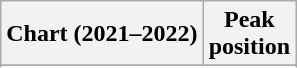<table class="wikitable sortable plainrowheaders" style="text-align:center">
<tr>
<th scope="col">Chart (2021–2022)</th>
<th scope="col">Peak<br>position</th>
</tr>
<tr>
</tr>
<tr>
</tr>
<tr>
</tr>
<tr>
</tr>
<tr>
</tr>
<tr>
</tr>
<tr>
</tr>
<tr>
</tr>
</table>
